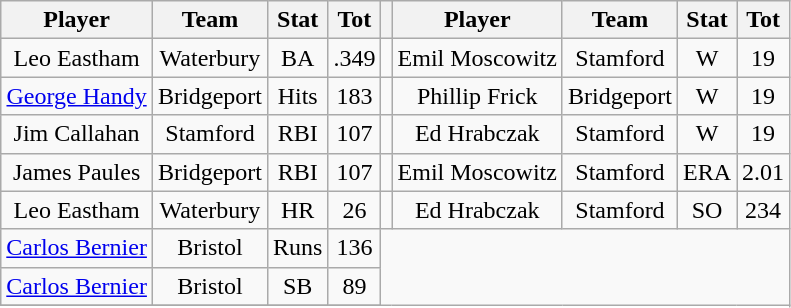<table class="wikitable" style="text-align:center">
<tr>
<th>Player</th>
<th>Team</th>
<th>Stat</th>
<th>Tot</th>
<th></th>
<th>Player</th>
<th>Team</th>
<th>Stat</th>
<th>Tot</th>
</tr>
<tr>
<td>Leo Eastham</td>
<td>Waterbury</td>
<td>BA</td>
<td>.349</td>
<td></td>
<td>Emil Moscowitz</td>
<td>Stamford</td>
<td>W</td>
<td>19</td>
</tr>
<tr>
<td><a href='#'>George Handy</a></td>
<td>Bridgeport</td>
<td>Hits</td>
<td>183</td>
<td></td>
<td>Phillip Frick</td>
<td>Bridgeport</td>
<td>W</td>
<td>19</td>
</tr>
<tr>
<td>Jim Callahan</td>
<td>Stamford</td>
<td>RBI</td>
<td>107</td>
<td></td>
<td>Ed Hrabczak</td>
<td>Stamford</td>
<td>W</td>
<td>19</td>
</tr>
<tr>
<td>James Paules</td>
<td>Bridgeport</td>
<td>RBI</td>
<td>107</td>
<td></td>
<td>Emil Moscowitz</td>
<td>Stamford</td>
<td>ERA</td>
<td>2.01</td>
</tr>
<tr>
<td>Leo Eastham</td>
<td>Waterbury</td>
<td>HR</td>
<td>26</td>
<td></td>
<td>Ed Hrabczak</td>
<td>Stamford</td>
<td>SO</td>
<td>234</td>
</tr>
<tr>
<td><a href='#'>Carlos Bernier</a></td>
<td>Bristol</td>
<td>Runs</td>
<td>136</td>
</tr>
<tr>
<td><a href='#'>Carlos Bernier</a></td>
<td>Bristol</td>
<td>SB</td>
<td>89</td>
</tr>
<tr>
</tr>
</table>
